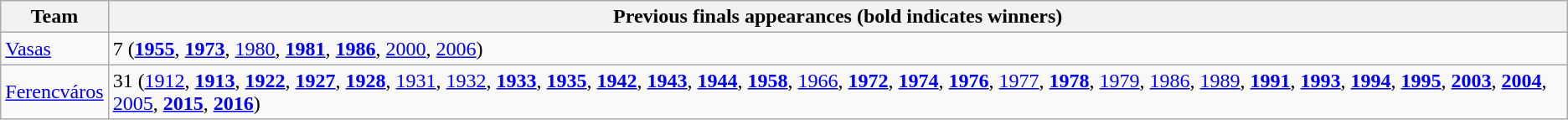<table class="wikitable">
<tr>
<th>Team</th>
<th>Previous finals appearances (bold indicates winners)</th>
</tr>
<tr>
<td><a href='#'>Vasas</a></td>
<td>7 (<strong><a href='#'>1955</a></strong>, <strong><a href='#'>1973</a></strong>, <a href='#'>1980</a>, <strong><a href='#'>1981</a></strong>, <strong><a href='#'>1986</a></strong>, <a href='#'>2000</a>, <a href='#'>2006</a>)</td>
</tr>
<tr>
<td><a href='#'>Ferencváros</a></td>
<td>31 (<a href='#'>1912</a>, <strong><a href='#'>1913</a></strong>, <strong><a href='#'>1922</a></strong>, <strong><a href='#'>1927</a></strong>, <strong><a href='#'>1928</a></strong>, <a href='#'>1931</a>, <a href='#'>1932</a>, <strong><a href='#'>1933</a></strong>, <strong><a href='#'>1935</a></strong>, <strong><a href='#'>1942</a></strong>, <strong><a href='#'>1943</a></strong>, <strong><a href='#'>1944</a></strong>, <strong><a href='#'>1958</a></strong>, <a href='#'>1966</a>, <strong><a href='#'>1972</a></strong>, <strong><a href='#'>1974</a></strong>, <strong><a href='#'>1976</a></strong>, <a href='#'>1977</a>, <strong><a href='#'>1978</a></strong>, <a href='#'>1979</a>, <a href='#'>1986</a>, <a href='#'>1989</a>, <strong><a href='#'>1991</a></strong>, <strong><a href='#'>1993</a></strong>, <strong><a href='#'>1994</a></strong>, <strong><a href='#'>1995</a></strong>, <strong><a href='#'>2003</a></strong>, <strong><a href='#'>2004</a></strong>, <a href='#'>2005</a>, <strong><a href='#'>2015</a></strong>, <strong><a href='#'>2016</a></strong>)</td>
</tr>
</table>
